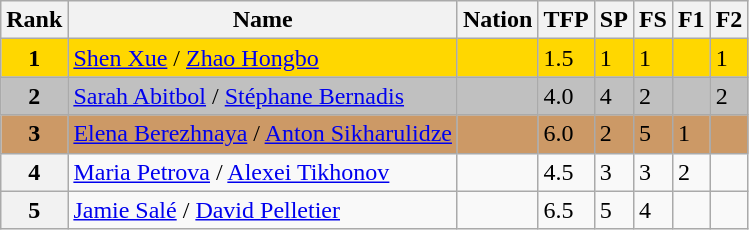<table class="wikitable">
<tr>
<th>Rank</th>
<th>Name</th>
<th>Nation</th>
<th>TFP</th>
<th>SP</th>
<th>FS</th>
<th>F1</th>
<th>F2</th>
</tr>
<tr bgcolor="gold">
<td align="center"><strong>1</strong></td>
<td><a href='#'>Shen Xue</a> / <a href='#'>Zhao Hongbo</a></td>
<td></td>
<td>1.5</td>
<td>1</td>
<td>1</td>
<td></td>
<td>1</td>
</tr>
<tr bgcolor="silver">
<td align="center"><strong>2</strong></td>
<td><a href='#'>Sarah Abitbol</a> / <a href='#'>Stéphane Bernadis</a></td>
<td></td>
<td>4.0</td>
<td>4</td>
<td>2</td>
<td></td>
<td>2</td>
</tr>
<tr bgcolor="cc9966">
<td align="center"><strong>3</strong></td>
<td><a href='#'>Elena Berezhnaya</a> / <a href='#'>Anton Sikharulidze</a></td>
<td></td>
<td>6.0</td>
<td>2</td>
<td>5</td>
<td>1</td>
<td></td>
</tr>
<tr>
<th>4</th>
<td><a href='#'>Maria Petrova</a> / <a href='#'>Alexei Tikhonov</a></td>
<td></td>
<td>4.5</td>
<td>3</td>
<td>3</td>
<td>2</td>
<td></td>
</tr>
<tr>
<th>5</th>
<td><a href='#'>Jamie Salé</a> / <a href='#'>David Pelletier</a></td>
<td></td>
<td>6.5</td>
<td>5</td>
<td>4</td>
<td></td>
<td></td>
</tr>
</table>
